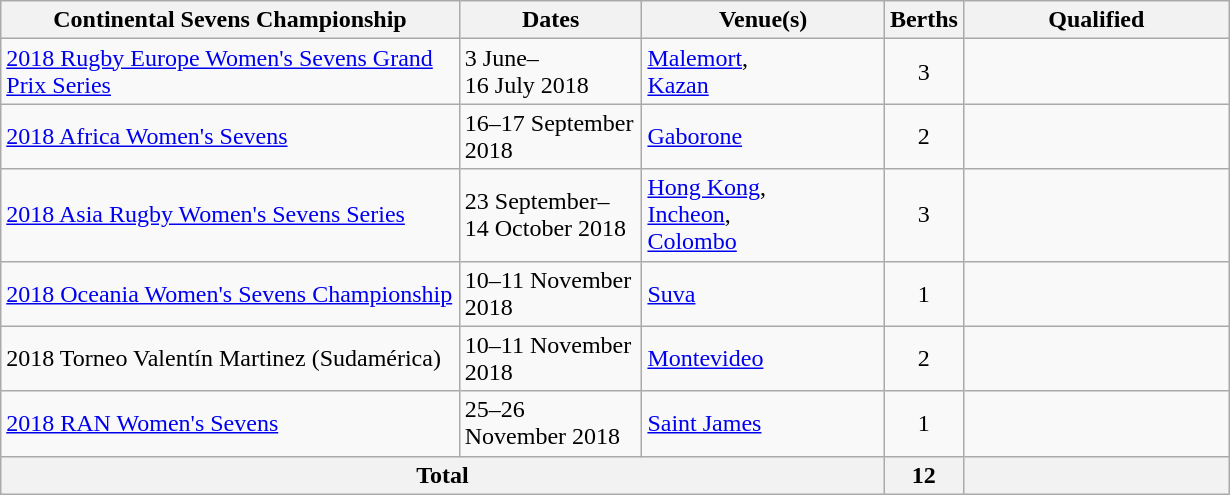<table class="wikitable" style="width:820px;">
<tr>
<th style="width:38%;">Continental Sevens Championship</th>
<th style="width:15%;">Dates</th>
<th style="width:20%;">Venue(s)</th>
<th width=5%>Berths</th>
<th style="width:25%;">Qualified</th>
</tr>
<tr>
<td><a href='#'>2018 Rugby Europe Women's Sevens Grand Prix Series</a></td>
<td>3 June–<br>16 July 2018</td>
<td> <a href='#'>Malemort</a>, <br>  <a href='#'>Kazan</a></td>
<td align=center>3</td>
<td><br><br></td>
</tr>
<tr>
<td><a href='#'>2018 Africa Women's Sevens</a></td>
<td>16–17 September 2018</td>
<td> <a href='#'>Gaborone</a></td>
<td align=center>2</td>
<td><br></td>
</tr>
<tr>
<td><a href='#'>2018 Asia Rugby Women's Sevens Series</a></td>
<td>23 September–<br>14 October 2018</td>
<td> <a href='#'>Hong Kong</a>, <br>  <a href='#'>Incheon</a>, <br>  <a href='#'>Colombo</a></td>
<td align=center>3</td>
<td><br><br></td>
</tr>
<tr>
<td><a href='#'>2018 Oceania Women's Sevens Championship</a></td>
<td>10–11 November 2018</td>
<td> <a href='#'>Suva</a></td>
<td align=center>1</td>
<td></td>
</tr>
<tr>
<td>2018 Torneo Valentín Martinez (Sudamérica)</td>
<td>10–11 November 2018</td>
<td> <a href='#'>Montevideo</a></td>
<td align=center>2</td>
<td><br></td>
</tr>
<tr>
<td><a href='#'>2018 RAN Women's Sevens</a></td>
<td>25–26 <br> November 2018</td>
<td> <a href='#'>Saint James</a></td>
<td align=center>1</td>
<td></td>
</tr>
<tr>
<th colspan=3>Total</th>
<th>12</th>
<th></th>
</tr>
</table>
